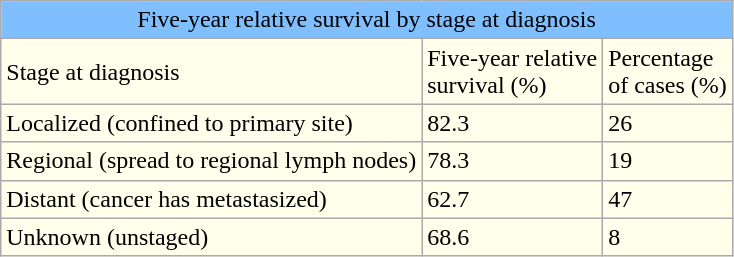<table class="wikitable">
<tr>
<td colspan="3;" style="text-align:center;" bgcolor="#7fbfff">Five-year relative survival by stage at diagnosis</td>
</tr>
<tr>
<td style=align="center;" bgcolor="#ffffec">Stage at diagnosis</td>
<td style=align="center;" bgcolor="#ffffec">Five-year relative<br>survival (%)</td>
<td style=align="center;" bgcolor="#ffffec">Percentage<br>of cases (%)</td>
</tr>
<tr>
<td style=align="center;" bgcolor="#ffffec">Localized (confined to primary site)</td>
<td style=align="center;" bgcolor="#ffffec">82.3</td>
<td style=align="center;" bgcolor="#ffffec">26</td>
</tr>
<tr>
<td style=align="center;" bgcolor="#ffffec">Regional (spread to regional lymph nodes)</td>
<td style=align="center;" bgcolor="#ffffec">78.3</td>
<td style=align="center;" bgcolor="#ffffec">19</td>
</tr>
<tr>
<td style=align="center;" bgcolor="#ffffec">Distant (cancer has metastasized)</td>
<td style=align="center;" bgcolor="#ffffec">62.7</td>
<td style=align="center;" bgcolor="#ffffec">47</td>
</tr>
<tr>
<td style=align="center;" bgcolor="#ffffec">Unknown (unstaged)</td>
<td style=align="center;" bgcolor="#ffffec">68.6</td>
<td style=align="center;" bgcolor="#ffffec">8</td>
</tr>
</table>
